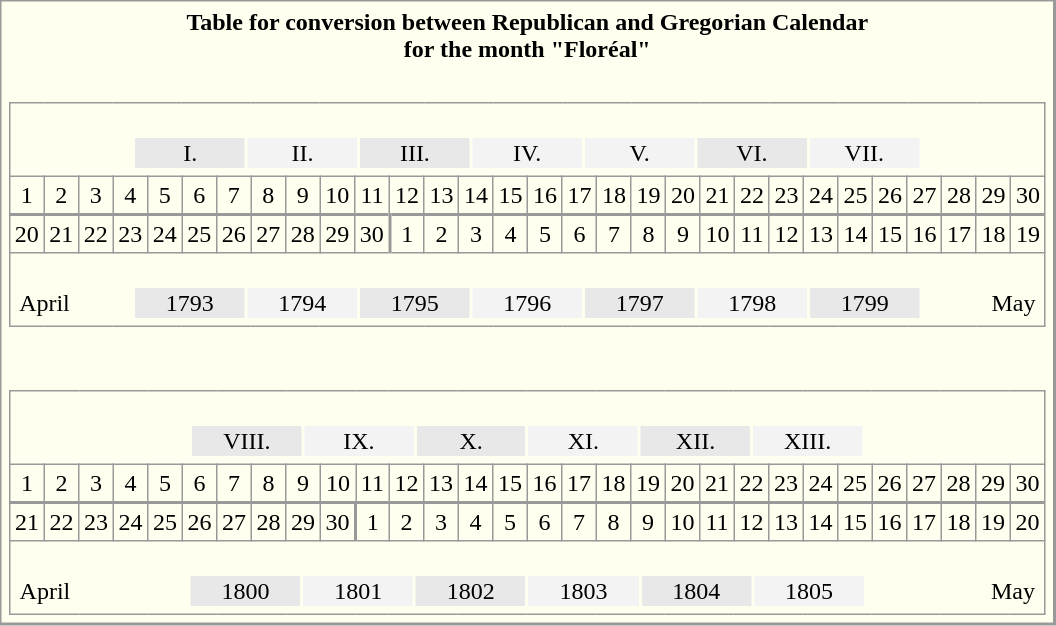<table align="center" cellpadding="3" style="background-color: #fffff0; border: 1px solid #999; border-right: 2px solid #999; border-bottom: 2px solid #999">
<tr>
<th>Table for conversion between Republican and Gregorian Calendar <br> for the month "Floréal"</th>
</tr>
<tr>
<td><br><table align="center" rules="all" cellspacing="0" cellpadding="3" style="border: 1px solid #999; text-align: center">
<tr>
<td align="center" colspan="30"><br><table width="77%" align="center" style="text-align:center">
<tr>
<td width="11%" style="background-color: #e8e8e8">I.</td>
<td width="11%" style="background-color: #f3f3f3">II.</td>
<td width="11%" style="background-color: #e8e8e8">III.</td>
<td width="11%" style="background-color: #f3f3f3">IV.</td>
<td width="11%" style="background-color: #f3f3f3">V.</td>
<td width="11%" style="background-color: #e8e8e8">VI.</td>
<td width="11%" style="background-color: #f3f3f3">VII.</td>
</tr>
</table>
</td>
</tr>
<tr>
<td>1</td>
<td>2</td>
<td>3</td>
<td>4</td>
<td>5</td>
<td>6</td>
<td>7</td>
<td>8</td>
<td>9</td>
<td>10</td>
<td>11</td>
<td>12</td>
<td>13</td>
<td>14</td>
<td>15</td>
<td>16</td>
<td>17</td>
<td>18</td>
<td>19</td>
<td>20</td>
<td>21</td>
<td>22</td>
<td>23</td>
<td>24</td>
<td>25</td>
<td>26</td>
<td>27</td>
<td>28</td>
<td>29</td>
<td>30</td>
</tr>
<tr style="border-top: 2px solid #999">
<td>20</td>
<td>21</td>
<td>22</td>
<td>23</td>
<td>24</td>
<td>25</td>
<td>26</td>
<td>27</td>
<td>28</td>
<td>29</td>
<td>30</td>
<td style="border-left: 2px solid #999">1</td>
<td>2</td>
<td>3</td>
<td>4</td>
<td>5</td>
<td>6</td>
<td>7</td>
<td>8</td>
<td>9</td>
<td>10</td>
<td>11</td>
<td>12</td>
<td>13</td>
<td>14</td>
<td>15</td>
<td>16</td>
<td>17</td>
<td>18</td>
<td>19</td>
</tr>
<tr>
<td align="center" colspan="30"><br><table width="100%" style="text-align: center">
<tr>
<td width="11.5%" align="left">April</td>
<td width="11%" style="background-color: #e8e8e8">1793</td>
<td width="11%" style="background-color: #f3f3f3">1794</td>
<td width="11%" style="background-color: #e8e8e8">1795</td>
<td width="11%" style="background-color: #f3f3f3">1796</td>
<td width="11%" style="background-color: #e8e8e8">1797</td>
<td width="11%" style="background-color: #f3f3f3">1798</td>
<td width="11%" style="background-color: #e8e8e8">1799</td>
<td width="11.5%" align="right">May</td>
</tr>
</table>
</td>
</tr>
</table>
</td>
</tr>
<tr>
<td><br><table align="center" rules="all" cellspacing="0" cellpadding="3" style="border: 1px solid #999; text-align: center; margin-top: 1em">
<tr>
<td align="center" colspan="30"><br><table width="66%" align="center" style="text-align:center">
<tr>
<td width="11%" style="background-color: #e8e8e8">VIII.</td>
<td width="11%" style="background-color: #f3f3f3">IX.</td>
<td width="11%" style="background-color: #e8e8e8">X.</td>
<td width="11%" style="background-color: #f3f3f3">XI.</td>
<td width="11%" style="background-color: #e8e8e8">XII.</td>
<td width="11%" style="background-color: #f3f3f3">XIII.</td>
</tr>
</table>
</td>
</tr>
<tr>
<td>1</td>
<td>2</td>
<td>3</td>
<td>4</td>
<td>5</td>
<td>6</td>
<td>7</td>
<td>8</td>
<td>9</td>
<td>10</td>
<td>11</td>
<td>12</td>
<td>13</td>
<td>14</td>
<td>15</td>
<td>16</td>
<td>17</td>
<td>18</td>
<td>19</td>
<td>20</td>
<td>21</td>
<td>22</td>
<td>23</td>
<td>24</td>
<td>25</td>
<td>26</td>
<td>27</td>
<td>28</td>
<td>29</td>
<td>30</td>
</tr>
<tr style="border-top: 2px solid #999">
<td>21</td>
<td>22</td>
<td>23</td>
<td>24</td>
<td>25</td>
<td>26</td>
<td>27</td>
<td>28</td>
<td>29</td>
<td>30</td>
<td style="border-left: 2px solid #999">1</td>
<td>2</td>
<td>3</td>
<td>4</td>
<td>5</td>
<td>6</td>
<td>7</td>
<td>8</td>
<td>9</td>
<td>10</td>
<td>11</td>
<td>12</td>
<td>13</td>
<td>14</td>
<td>15</td>
<td>16</td>
<td>17</td>
<td>18</td>
<td>19</td>
<td>20</td>
</tr>
<tr>
<td align="center" colspan="30"><br><table width="100%" style="text-align: center">
<tr>
<td width="17%" align="left">April</td>
<td width="11%" style="background-color: #e8e8e8">1800</td>
<td width="11%" style="background-color: #f3f3f3">1801</td>
<td width="11%" style="background-color: #e8e8e8">1802</td>
<td width="11%" style="background-color: #f3f3f3">1803</td>
<td width="11%" style="background-color: #e8e8e8">1804</td>
<td width="11%" style="background-color: #f3f3f3">1805</td>
<td width="17%" align="right">May</td>
</tr>
</table>
</td>
</tr>
</table>
</td>
</tr>
</table>
